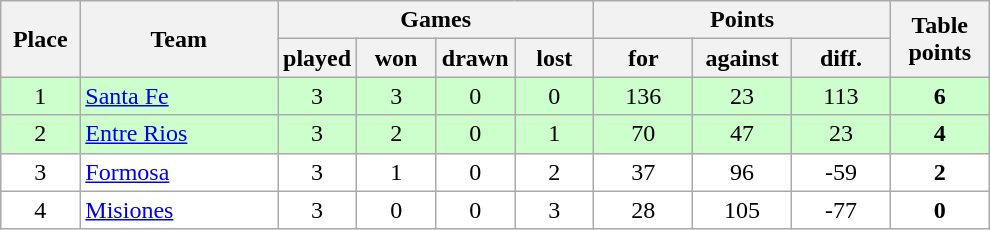<table class="wikitable">
<tr>
<th rowspan=2 width="8%">Place</th>
<th rowspan=2 width="20%">Team</th>
<th colspan=4 width="32%">Games</th>
<th colspan=3 width="30%">Points</th>
<th rowspan=2 width="10%">Table<br>points</th>
</tr>
<tr>
<th width="8%">played</th>
<th width="8%">won</th>
<th width="8%">drawn</th>
<th width="8%">lost</th>
<th width="10%">for</th>
<th width="10%">against</th>
<th width="10%">diff.</th>
</tr>
<tr align=center style="background: #ccffcc;">
<td>1</td>
<td align=left><a href='#'>Santa Fe</a></td>
<td>3</td>
<td>3</td>
<td>0</td>
<td>0</td>
<td>136</td>
<td>23</td>
<td>113</td>
<td><strong>6</strong></td>
</tr>
<tr align=center style="background: #ccffcc;">
<td>2</td>
<td align=left><a href='#'>Entre Rios</a></td>
<td>3</td>
<td>2</td>
<td>0</td>
<td>1</td>
<td>70</td>
<td>47</td>
<td>23</td>
<td><strong>4</strong></td>
</tr>
<tr align=center style="background: #ffffff;">
<td>3</td>
<td align=left><a href='#'>Formosa</a></td>
<td>3</td>
<td>1</td>
<td>0</td>
<td>2</td>
<td>37</td>
<td>96</td>
<td>-59</td>
<td><strong>2</strong></td>
</tr>
<tr align=center style="background: #ffffff;">
<td>4</td>
<td align=left><a href='#'>Misiones</a></td>
<td>3</td>
<td>0</td>
<td>0</td>
<td>3</td>
<td>28</td>
<td>105</td>
<td>-77</td>
<td><strong>0</strong></td>
</tr>
</table>
